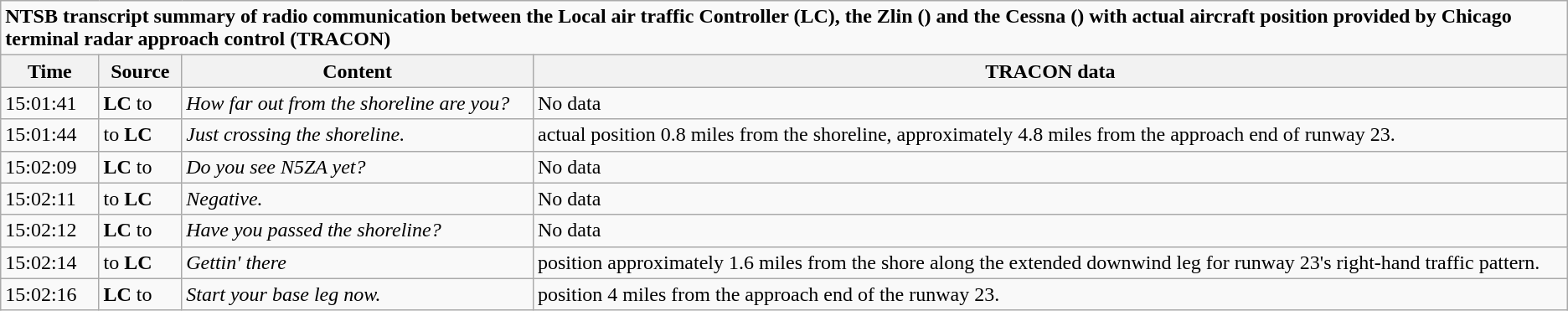<table class="wikitable">
<tr>
<td colspan="4"><strong>NTSB transcript summary of radio communication between the Local air traffic Controller (LC), the Zlin () and the Cessna () with actual aircraft position provided by Chicago terminal radar approach control (TRACON)</strong></td>
</tr>
<tr>
<th>Time</th>
<th>Source</th>
<th>Content</th>
<th>TRACON data</th>
</tr>
<tr>
<td>15:01:41</td>
<td><strong>LC</strong> to </td>
<td><em>How far out from the shoreline are you?</em></td>
<td>No data</td>
</tr>
<tr>
<td>15:01:44</td>
<td> to <strong>LC</strong></td>
<td><em>Just crossing the shoreline.</em></td>
<td> actual position 0.8 miles from the shoreline, approximately 4.8 miles from the approach end of runway 23.</td>
</tr>
<tr>
<td>15:02:09</td>
<td><strong>LC</strong> to </td>
<td><em>Do you see N5ZA yet?</em></td>
<td>No data</td>
</tr>
<tr>
<td>15:02:11</td>
<td> to <strong>LC</strong></td>
<td><em>Negative.</em></td>
<td>No data</td>
</tr>
<tr>
<td>15:02:12</td>
<td><strong>LC</strong> to </td>
<td><em>Have you passed the shoreline?</em></td>
<td>No data</td>
</tr>
<tr>
<td>15:02:14</td>
<td> to <strong>LC</strong></td>
<td><em>Gettin' there</em></td>
<td> position approximately 1.6 miles from the shore along the extended downwind leg for runway 23's right-hand traffic pattern.</td>
</tr>
<tr>
<td>15:02:16</td>
<td><strong>LC</strong> to </td>
<td><em>Start your base leg now.</em></td>
<td> position 4 miles from the approach end of the runway 23.</td>
</tr>
</table>
